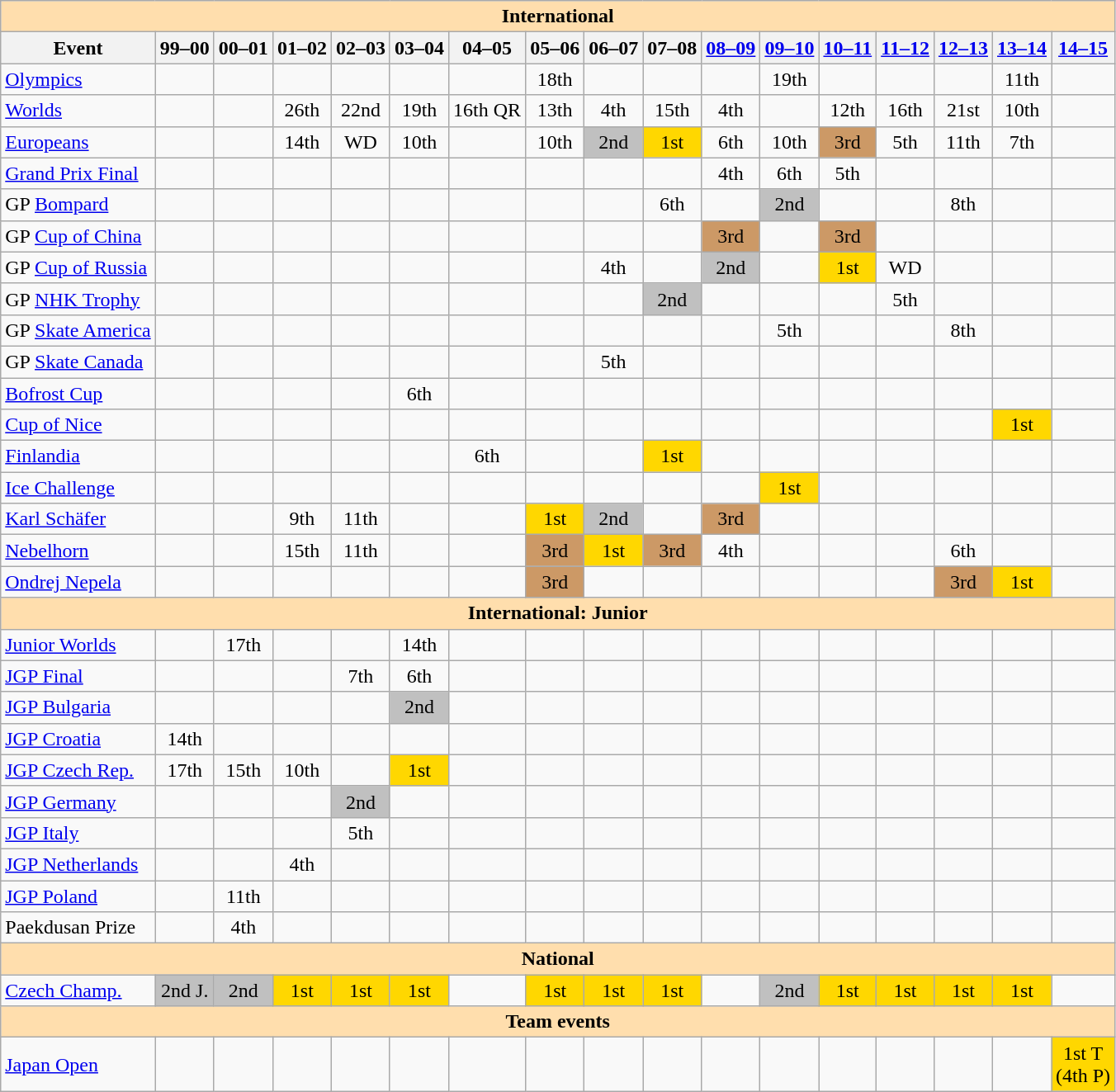<table class="wikitable" style="text-align:center">
<tr>
<th style="background-color: #ffdead; " colspan=17 align=center><strong>International</strong></th>
</tr>
<tr>
<th>Event</th>
<th>99–00</th>
<th>00–01</th>
<th>01–02</th>
<th>02–03</th>
<th>03–04</th>
<th>04–05</th>
<th>05–06</th>
<th>06–07</th>
<th>07–08</th>
<th><a href='#'>08–09</a></th>
<th><a href='#'>09–10</a></th>
<th><a href='#'>10–11</a></th>
<th><a href='#'>11–12</a></th>
<th><a href='#'>12–13</a></th>
<th><a href='#'>13–14</a></th>
<th><a href='#'>14–15</a></th>
</tr>
<tr>
<td align=left><a href='#'>Olympics</a></td>
<td></td>
<td></td>
<td></td>
<td></td>
<td></td>
<td></td>
<td>18th</td>
<td></td>
<td></td>
<td></td>
<td>19th</td>
<td></td>
<td></td>
<td></td>
<td>11th</td>
<td></td>
</tr>
<tr>
<td align=left><a href='#'>Worlds</a></td>
<td></td>
<td></td>
<td>26th</td>
<td>22nd</td>
<td>19th</td>
<td>16th QR</td>
<td>13th</td>
<td>4th</td>
<td>15th</td>
<td>4th</td>
<td></td>
<td>12th</td>
<td>16th</td>
<td>21st</td>
<td>10th</td>
<td></td>
</tr>
<tr>
<td align=left><a href='#'>Europeans</a></td>
<td></td>
<td></td>
<td>14th</td>
<td>WD</td>
<td>10th</td>
<td></td>
<td>10th</td>
<td bgcolor=silver>2nd</td>
<td bgcolor=gold>1st</td>
<td>6th</td>
<td>10th</td>
<td bgcolor=cc9966>3rd</td>
<td>5th</td>
<td>11th</td>
<td>7th</td>
<td></td>
</tr>
<tr>
<td align=left><a href='#'>Grand Prix Final</a></td>
<td></td>
<td></td>
<td></td>
<td></td>
<td></td>
<td></td>
<td></td>
<td></td>
<td></td>
<td>4th</td>
<td>6th</td>
<td>5th</td>
<td></td>
<td></td>
<td></td>
<td></td>
</tr>
<tr>
<td align=left>GP <a href='#'>Bompard</a></td>
<td></td>
<td></td>
<td></td>
<td></td>
<td></td>
<td></td>
<td></td>
<td></td>
<td>6th</td>
<td></td>
<td bgcolor=silver>2nd</td>
<td></td>
<td></td>
<td>8th</td>
<td></td>
<td></td>
</tr>
<tr>
<td align=left>GP <a href='#'>Cup of China</a></td>
<td></td>
<td></td>
<td></td>
<td></td>
<td></td>
<td></td>
<td></td>
<td></td>
<td></td>
<td bgcolor=cc9966>3rd</td>
<td></td>
<td bgcolor=cc9966>3rd</td>
<td></td>
<td></td>
<td></td>
<td></td>
</tr>
<tr>
<td align=left>GP <a href='#'>Cup of Russia</a></td>
<td></td>
<td></td>
<td></td>
<td></td>
<td></td>
<td></td>
<td></td>
<td>4th</td>
<td></td>
<td bgcolor=silver>2nd</td>
<td></td>
<td bgcolor=gold>1st</td>
<td>WD</td>
<td></td>
<td></td>
<td></td>
</tr>
<tr>
<td align=left>GP <a href='#'>NHK Trophy</a></td>
<td></td>
<td></td>
<td></td>
<td></td>
<td></td>
<td></td>
<td></td>
<td></td>
<td bgcolor=silver>2nd</td>
<td></td>
<td></td>
<td></td>
<td>5th</td>
<td></td>
<td></td>
<td></td>
</tr>
<tr>
<td align=left>GP <a href='#'>Skate America</a></td>
<td></td>
<td></td>
<td></td>
<td></td>
<td></td>
<td></td>
<td></td>
<td></td>
<td></td>
<td></td>
<td>5th</td>
<td></td>
<td></td>
<td>8th</td>
<td></td>
<td></td>
</tr>
<tr>
<td align=left>GP <a href='#'>Skate Canada</a></td>
<td></td>
<td></td>
<td></td>
<td></td>
<td></td>
<td></td>
<td></td>
<td>5th</td>
<td></td>
<td></td>
<td></td>
<td></td>
<td></td>
<td></td>
<td></td>
<td></td>
</tr>
<tr>
<td align=left><a href='#'>Bofrost Cup</a></td>
<td></td>
<td></td>
<td></td>
<td></td>
<td>6th</td>
<td></td>
<td></td>
<td></td>
<td></td>
<td></td>
<td></td>
<td></td>
<td></td>
<td></td>
<td></td>
<td></td>
</tr>
<tr>
<td align=left><a href='#'>Cup of Nice</a></td>
<td></td>
<td></td>
<td></td>
<td></td>
<td></td>
<td></td>
<td></td>
<td></td>
<td></td>
<td></td>
<td></td>
<td></td>
<td></td>
<td></td>
<td bgcolor=gold>1st</td>
<td></td>
</tr>
<tr>
<td align=left><a href='#'>Finlandia</a></td>
<td></td>
<td></td>
<td></td>
<td></td>
<td></td>
<td>6th</td>
<td></td>
<td></td>
<td bgcolor=gold>1st</td>
<td></td>
<td></td>
<td></td>
<td></td>
<td></td>
<td></td>
<td></td>
</tr>
<tr>
<td align=left><a href='#'>Ice Challenge</a></td>
<td></td>
<td></td>
<td></td>
<td></td>
<td></td>
<td></td>
<td></td>
<td></td>
<td></td>
<td></td>
<td bgcolor=gold>1st</td>
<td></td>
<td></td>
<td></td>
<td></td>
<td></td>
</tr>
<tr>
<td align=left><a href='#'>Karl Schäfer</a></td>
<td></td>
<td></td>
<td>9th</td>
<td>11th</td>
<td></td>
<td></td>
<td bgcolor=gold>1st</td>
<td bgcolor=silver>2nd</td>
<td></td>
<td bgcolor=cc9966>3rd</td>
<td></td>
<td></td>
<td></td>
<td></td>
<td></td>
<td></td>
</tr>
<tr>
<td align=left><a href='#'>Nebelhorn</a></td>
<td></td>
<td></td>
<td>15th</td>
<td>11th</td>
<td></td>
<td></td>
<td bgcolor=cc9966>3rd</td>
<td bgcolor=gold>1st</td>
<td bgcolor=cc9966>3rd</td>
<td>4th</td>
<td></td>
<td></td>
<td></td>
<td>6th</td>
<td></td>
<td></td>
</tr>
<tr>
<td align=left><a href='#'>Ondrej Nepela</a></td>
<td></td>
<td></td>
<td></td>
<td></td>
<td></td>
<td></td>
<td bgcolor=cc9966>3rd</td>
<td></td>
<td></td>
<td></td>
<td></td>
<td></td>
<td></td>
<td bgcolor=cc9966>3rd</td>
<td bgcolor=gold>1st</td>
<td></td>
</tr>
<tr>
<th style="background-color: #ffdead; " colspan=17 align=center><strong>International: Junior</strong></th>
</tr>
<tr>
<td align=left><a href='#'>Junior Worlds</a></td>
<td></td>
<td>17th</td>
<td></td>
<td></td>
<td>14th</td>
<td></td>
<td></td>
<td></td>
<td></td>
<td></td>
<td></td>
<td></td>
<td></td>
<td></td>
<td></td>
<td></td>
</tr>
<tr>
<td align=left><a href='#'>JGP Final</a></td>
<td></td>
<td></td>
<td></td>
<td>7th</td>
<td>6th</td>
<td></td>
<td></td>
<td></td>
<td></td>
<td></td>
<td></td>
<td></td>
<td></td>
<td></td>
<td></td>
<td></td>
</tr>
<tr>
<td align=left><a href='#'>JGP Bulgaria</a></td>
<td></td>
<td></td>
<td></td>
<td></td>
<td bgcolor=silver>2nd</td>
<td></td>
<td></td>
<td></td>
<td></td>
<td></td>
<td></td>
<td></td>
<td></td>
<td></td>
<td></td>
<td></td>
</tr>
<tr>
<td align=left><a href='#'>JGP Croatia</a></td>
<td>14th</td>
<td></td>
<td></td>
<td></td>
<td></td>
<td></td>
<td></td>
<td></td>
<td></td>
<td></td>
<td></td>
<td></td>
<td></td>
<td></td>
<td></td>
<td></td>
</tr>
<tr>
<td align=left><a href='#'>JGP Czech Rep.</a></td>
<td>17th</td>
<td>15th</td>
<td>10th</td>
<td></td>
<td bgcolor=gold>1st</td>
<td></td>
<td></td>
<td></td>
<td></td>
<td></td>
<td></td>
<td></td>
<td></td>
<td></td>
<td></td>
<td></td>
</tr>
<tr>
<td align=left><a href='#'>JGP Germany</a></td>
<td></td>
<td></td>
<td></td>
<td bgcolor=silver>2nd</td>
<td></td>
<td></td>
<td></td>
<td></td>
<td></td>
<td></td>
<td></td>
<td></td>
<td></td>
<td></td>
<td></td>
<td></td>
</tr>
<tr>
<td align=left><a href='#'>JGP Italy</a></td>
<td></td>
<td></td>
<td></td>
<td>5th</td>
<td></td>
<td></td>
<td></td>
<td></td>
<td></td>
<td></td>
<td></td>
<td></td>
<td></td>
<td></td>
<td></td>
<td></td>
</tr>
<tr>
<td align=left><a href='#'>JGP Netherlands</a></td>
<td></td>
<td></td>
<td>4th</td>
<td></td>
<td></td>
<td></td>
<td></td>
<td></td>
<td></td>
<td></td>
<td></td>
<td></td>
<td></td>
<td></td>
<td></td>
<td></td>
</tr>
<tr>
<td align=left><a href='#'>JGP Poland</a></td>
<td></td>
<td>11th</td>
<td></td>
<td></td>
<td></td>
<td></td>
<td></td>
<td></td>
<td></td>
<td></td>
<td></td>
<td></td>
<td></td>
<td></td>
<td></td>
<td></td>
</tr>
<tr>
<td align=left>Paekdusan Prize</td>
<td></td>
<td>4th</td>
<td></td>
<td></td>
<td></td>
<td></td>
<td></td>
<td></td>
<td></td>
<td></td>
<td></td>
<td></td>
<td></td>
<td></td>
<td></td>
<td></td>
</tr>
<tr>
<th style="background-color: #ffdead; " colspan=17 align=center><strong>National</strong></th>
</tr>
<tr>
<td align=left><a href='#'>Czech Champ.</a></td>
<td bgcolor=silver>2nd J.</td>
<td bgcolor=silver>2nd</td>
<td bgcolor=gold>1st</td>
<td bgcolor=gold>1st</td>
<td bgcolor=gold>1st</td>
<td></td>
<td bgcolor=gold>1st</td>
<td bgcolor=gold>1st</td>
<td bgcolor=gold>1st</td>
<td></td>
<td bgcolor=silver>2nd</td>
<td bgcolor=gold>1st</td>
<td bgcolor=gold>1st</td>
<td bgcolor=gold>1st</td>
<td bgcolor=gold>1st</td>
<td></td>
</tr>
<tr>
<th style="background-color: #ffdead; " colspan=17 align=center><strong>Team events</strong></th>
</tr>
<tr>
<td align=left><a href='#'>Japan Open</a></td>
<td></td>
<td></td>
<td></td>
<td></td>
<td></td>
<td></td>
<td></td>
<td></td>
<td></td>
<td></td>
<td></td>
<td></td>
<td></td>
<td></td>
<td></td>
<td bgcolor=gold>1st  T <br>(4th P)</td>
</tr>
</table>
